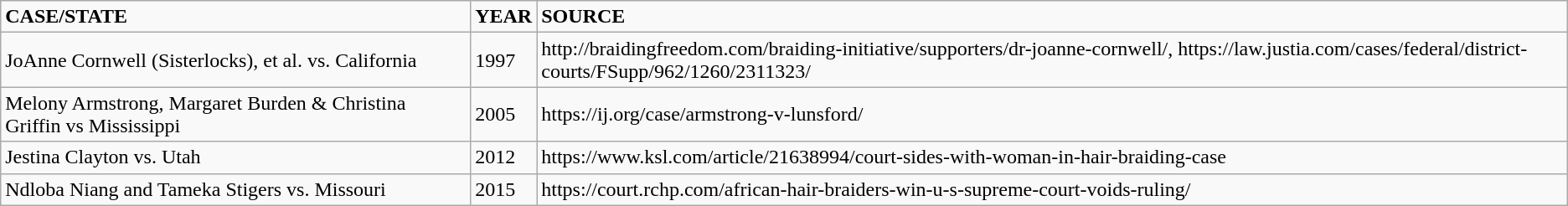<table class="wikitable">
<tr>
<td><strong>CASE/STATE</strong></td>
<td><strong>YEAR</strong></td>
<td><strong>SOURCE</strong></td>
</tr>
<tr>
<td>JoAnne Cornwell (Sisterlocks), et al. vs. California</td>
<td>1997</td>
<td>http://braidingfreedom.com/braiding-initiative/supporters/dr-joanne-cornwell/, https://law.justia.com/cases/federal/district-courts/FSupp/962/1260/2311323/</td>
</tr>
<tr>
<td>Melony Armstrong, Margaret Burden & Christina Griffin vs Mississippi</td>
<td>2005</td>
<td>https://ij.org/case/armstrong-v-lunsford/</td>
</tr>
<tr>
<td>Jestina Clayton vs. Utah</td>
<td>2012</td>
<td>https://www.ksl.com/article/21638994/court-sides-with-woman-in-hair-braiding-case</td>
</tr>
<tr>
<td>Ndloba Niang and Tameka Stigers vs. Missouri</td>
<td>2015</td>
<td>https://court.rchp.com/african-hair-braiders-win-u-s-supreme-court-voids-ruling/</td>
</tr>
</table>
